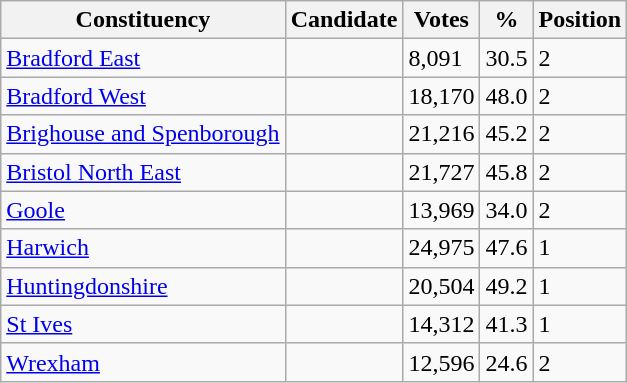<table class="wikitable sortable">
<tr>
<th>Constituency</th>
<th>Candidate</th>
<th>Votes</th>
<th>%</th>
<th>Position</th>
</tr>
<tr>
<td><a href='#'>Bradford East</a></td>
<td></td>
<td>8,091</td>
<td>30.5</td>
<td>2</td>
</tr>
<tr>
<td><a href='#'>Bradford West</a></td>
<td></td>
<td>18,170</td>
<td>48.0</td>
<td>2</td>
</tr>
<tr>
<td><a href='#'>Brighouse and Spenborough</a></td>
<td></td>
<td>21,216</td>
<td>45.2</td>
<td>2</td>
</tr>
<tr>
<td><a href='#'>Bristol North East</a></td>
<td></td>
<td>21,727</td>
<td>45.8</td>
<td>2</td>
</tr>
<tr>
<td><a href='#'>Goole</a></td>
<td></td>
<td>13,969</td>
<td>34.0</td>
<td>2</td>
</tr>
<tr>
<td><a href='#'>Harwich</a></td>
<td></td>
<td>24,975</td>
<td>47.6</td>
<td>1</td>
</tr>
<tr>
<td><a href='#'>Huntingdonshire</a></td>
<td></td>
<td>20,504</td>
<td>49.2</td>
<td>1</td>
</tr>
<tr>
<td><a href='#'>St Ives</a></td>
<td></td>
<td>14,312</td>
<td>41.3</td>
<td>1</td>
</tr>
<tr>
<td><a href='#'>Wrexham</a></td>
<td></td>
<td>12,596</td>
<td>24.6</td>
<td>2</td>
</tr>
</table>
